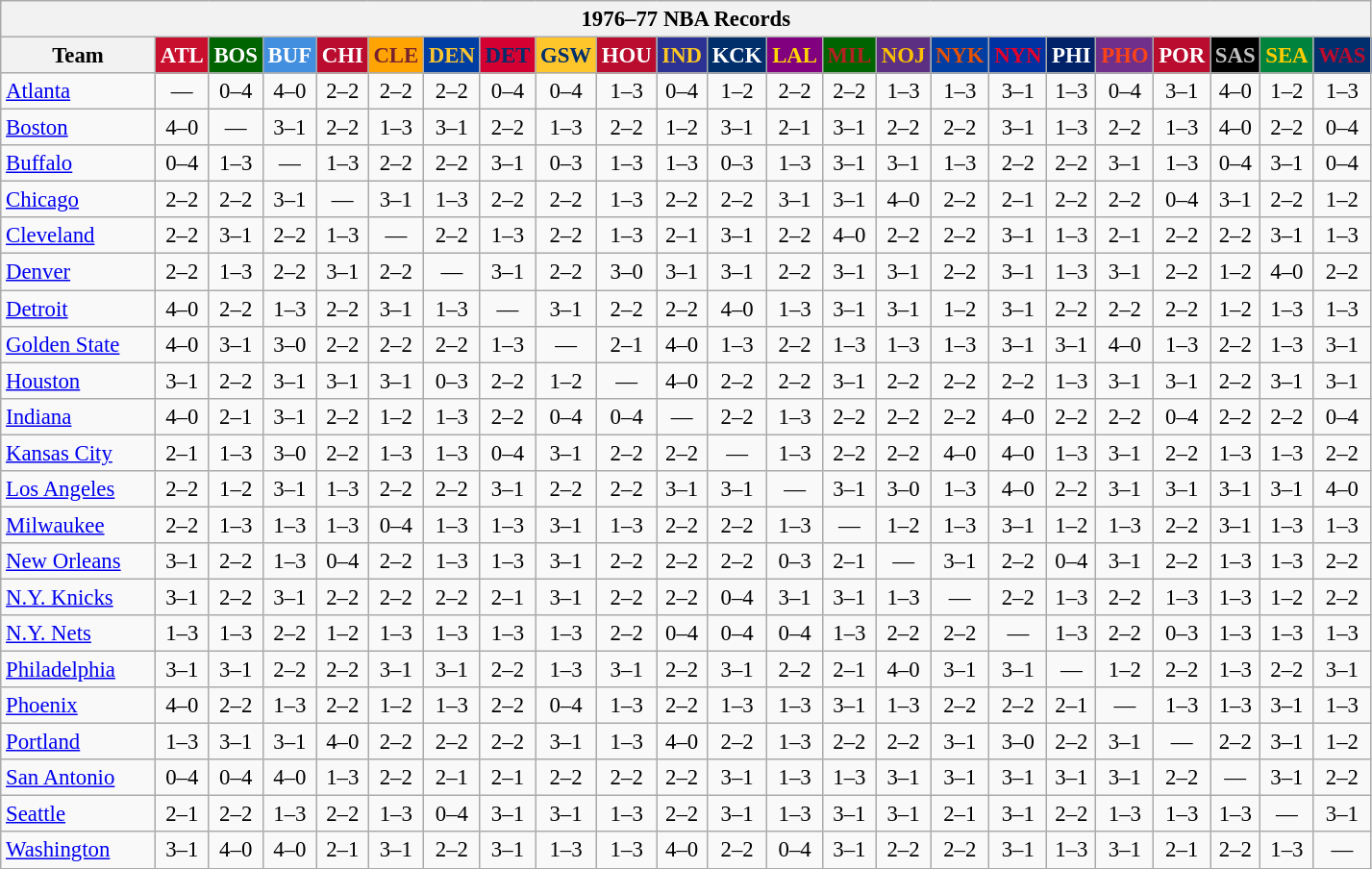<table class="wikitable" style="font-size:95%; text-align:center;">
<tr>
<th colspan=23>1976–77 NBA Records</th>
</tr>
<tr>
<th width=100>Team</th>
<th style="background:#C90F2E;color:#FFFFFF;width=35">ATL</th>
<th style="background:#006400;color:#FFFFFF;width=35">BOS</th>
<th style="background:#428FDF;color:#FFFFFF;width=35">BUF</th>
<th style="background:#BA0C2F;color:#FFFFFF;width=35">CHI</th>
<th style="background:#FFA402;color:#77222F;width=35">CLE</th>
<th style="background:#003EA4;color:#FFC72D;width=35">DEN</th>
<th style="background:#D40032;color:#012D6C;width=35">DET</th>
<th style="background:#FFC62C;color:#012F6B;width=35">GSW</th>
<th style="background:#BA0C2F;color:#FFFFFF;width=35">HOU</th>
<th style="background:#2C3294;color:#FCC624;width=35">IND</th>
<th style="background:#012F6B;color:#FFFFFF;width=35">KCK</th>
<th style="background:#800080;color:#FFD700;width=35">LAL</th>
<th style="background:#006400;color:#B22222;width=35">MIL</th>
<th style="background:#5C2F83;color:#FCC200;width=35">NOJ</th>
<th style="background:#003EA4;color:#E35208;width=35">NYK</th>
<th style="background:#0032A1;color:#E5002B;width=35">NYN</th>
<th style="background:#012268;color:#FFFFFF;width=35">PHI</th>
<th style="background:#702F8B;color:#FA4417;width=35">PHO</th>
<th style="background:#BA0C2F;color:#FFFFFF;width=35">POR</th>
<th style="background:#000000;color:#C0C0C0;width=35">SAS</th>
<th style="background:#00843D;color:#FFCD01;width=35">SEA</th>
<th style="background:#012F6D;color:#BA0C2F;width=35">WAS</th>
</tr>
<tr>
<td style="text-align:left;"><a href='#'>Atlanta</a></td>
<td>—</td>
<td>0–4</td>
<td>4–0</td>
<td>2–2</td>
<td>2–2</td>
<td>2–2</td>
<td>0–4</td>
<td>0–4</td>
<td>1–3</td>
<td>0–4</td>
<td>1–2</td>
<td>2–2</td>
<td>2–2</td>
<td>1–3</td>
<td>1–3</td>
<td>3–1</td>
<td>1–3</td>
<td>0–4</td>
<td>3–1</td>
<td>4–0</td>
<td>1–2</td>
<td>1–3</td>
</tr>
<tr>
<td style="text-align:left;"><a href='#'>Boston</a></td>
<td>4–0</td>
<td>—</td>
<td>3–1</td>
<td>2–2</td>
<td>1–3</td>
<td>3–1</td>
<td>2–2</td>
<td>1–3</td>
<td>2–2</td>
<td>1–2</td>
<td>3–1</td>
<td>2–1</td>
<td>3–1</td>
<td>2–2</td>
<td>2–2</td>
<td>3–1</td>
<td>1–3</td>
<td>2–2</td>
<td>1–3</td>
<td>4–0</td>
<td>2–2</td>
<td>0–4</td>
</tr>
<tr>
<td style="text-align:left;"><a href='#'>Buffalo</a></td>
<td>0–4</td>
<td>1–3</td>
<td>—</td>
<td>1–3</td>
<td>2–2</td>
<td>2–2</td>
<td>3–1</td>
<td>0–3</td>
<td>1–3</td>
<td>1–3</td>
<td>0–3</td>
<td>1–3</td>
<td>3–1</td>
<td>3–1</td>
<td>1–3</td>
<td>2–2</td>
<td>2–2</td>
<td>3–1</td>
<td>1–3</td>
<td>0–4</td>
<td>3–1</td>
<td>0–4</td>
</tr>
<tr>
<td style="text-align:left;"><a href='#'>Chicago</a></td>
<td>2–2</td>
<td>2–2</td>
<td>3–1</td>
<td>—</td>
<td>3–1</td>
<td>1–3</td>
<td>2–2</td>
<td>2–2</td>
<td>1–3</td>
<td>2–2</td>
<td>2–2</td>
<td>3–1</td>
<td>3–1</td>
<td>4–0</td>
<td>2–2</td>
<td>2–1</td>
<td>2–2</td>
<td>2–2</td>
<td>0–4</td>
<td>3–1</td>
<td>2–2</td>
<td>1–2</td>
</tr>
<tr>
<td style="text-align:left;"><a href='#'>Cleveland</a></td>
<td>2–2</td>
<td>3–1</td>
<td>2–2</td>
<td>1–3</td>
<td>—</td>
<td>2–2</td>
<td>1–3</td>
<td>2–2</td>
<td>1–3</td>
<td>2–1</td>
<td>3–1</td>
<td>2–2</td>
<td>4–0</td>
<td>2–2</td>
<td>2–2</td>
<td>3–1</td>
<td>1–3</td>
<td>2–1</td>
<td>2–2</td>
<td>2–2</td>
<td>3–1</td>
<td>1–3</td>
</tr>
<tr>
<td style="text-align:left;"><a href='#'>Denver</a></td>
<td>2–2</td>
<td>1–3</td>
<td>2–2</td>
<td>3–1</td>
<td>2–2</td>
<td>—</td>
<td>3–1</td>
<td>2–2</td>
<td>3–0</td>
<td>3–1</td>
<td>3–1</td>
<td>2–2</td>
<td>3–1</td>
<td>3–1</td>
<td>2–2</td>
<td>3–1</td>
<td>1–3</td>
<td>3–1</td>
<td>2–2</td>
<td>1–2</td>
<td>4–0</td>
<td>2–2</td>
</tr>
<tr>
<td style="text-align:left;"><a href='#'>Detroit</a></td>
<td>4–0</td>
<td>2–2</td>
<td>1–3</td>
<td>2–2</td>
<td>3–1</td>
<td>1–3</td>
<td>—</td>
<td>3–1</td>
<td>2–2</td>
<td>2–2</td>
<td>4–0</td>
<td>1–3</td>
<td>3–1</td>
<td>3–1</td>
<td>1–2</td>
<td>3–1</td>
<td>2–2</td>
<td>2–2</td>
<td>2–2</td>
<td>1–2</td>
<td>1–3</td>
<td>1–3</td>
</tr>
<tr>
<td style="text-align:left;"><a href='#'>Golden State</a></td>
<td>4–0</td>
<td>3–1</td>
<td>3–0</td>
<td>2–2</td>
<td>2–2</td>
<td>2–2</td>
<td>1–3</td>
<td>—</td>
<td>2–1</td>
<td>4–0</td>
<td>1–3</td>
<td>2–2</td>
<td>1–3</td>
<td>1–3</td>
<td>1–3</td>
<td>3–1</td>
<td>3–1</td>
<td>4–0</td>
<td>1–3</td>
<td>2–2</td>
<td>1–3</td>
<td>3–1</td>
</tr>
<tr>
<td style="text-align:left;"><a href='#'>Houston</a></td>
<td>3–1</td>
<td>2–2</td>
<td>3–1</td>
<td>3–1</td>
<td>3–1</td>
<td>0–3</td>
<td>2–2</td>
<td>1–2</td>
<td>—</td>
<td>4–0</td>
<td>2–2</td>
<td>2–2</td>
<td>3–1</td>
<td>2–2</td>
<td>2–2</td>
<td>2–2</td>
<td>1–3</td>
<td>3–1</td>
<td>3–1</td>
<td>2–2</td>
<td>3–1</td>
<td>3–1</td>
</tr>
<tr>
<td style="text-align:left;"><a href='#'>Indiana</a></td>
<td>4–0</td>
<td>2–1</td>
<td>3–1</td>
<td>2–2</td>
<td>1–2</td>
<td>1–3</td>
<td>2–2</td>
<td>0–4</td>
<td>0–4</td>
<td>—</td>
<td>2–2</td>
<td>1–3</td>
<td>2–2</td>
<td>2–2</td>
<td>2–2</td>
<td>4–0</td>
<td>2–2</td>
<td>2–2</td>
<td>0–4</td>
<td>2–2</td>
<td>2–2</td>
<td>0–4</td>
</tr>
<tr>
<td style="text-align:left;"><a href='#'>Kansas City</a></td>
<td>2–1</td>
<td>1–3</td>
<td>3–0</td>
<td>2–2</td>
<td>1–3</td>
<td>1–3</td>
<td>0–4</td>
<td>3–1</td>
<td>2–2</td>
<td>2–2</td>
<td>—</td>
<td>1–3</td>
<td>2–2</td>
<td>2–2</td>
<td>4–0</td>
<td>4–0</td>
<td>1–3</td>
<td>3–1</td>
<td>2–2</td>
<td>1–3</td>
<td>1–3</td>
<td>2–2</td>
</tr>
<tr>
<td style="text-align:left;"><a href='#'>Los Angeles</a></td>
<td>2–2</td>
<td>1–2</td>
<td>3–1</td>
<td>1–3</td>
<td>2–2</td>
<td>2–2</td>
<td>3–1</td>
<td>2–2</td>
<td>2–2</td>
<td>3–1</td>
<td>3–1</td>
<td>—</td>
<td>3–1</td>
<td>3–0</td>
<td>1–3</td>
<td>4–0</td>
<td>2–2</td>
<td>3–1</td>
<td>3–1</td>
<td>3–1</td>
<td>3–1</td>
<td>4–0</td>
</tr>
<tr>
<td style="text-align:left;"><a href='#'>Milwaukee</a></td>
<td>2–2</td>
<td>1–3</td>
<td>1–3</td>
<td>1–3</td>
<td>0–4</td>
<td>1–3</td>
<td>1–3</td>
<td>3–1</td>
<td>1–3</td>
<td>2–2</td>
<td>2–2</td>
<td>1–3</td>
<td>—</td>
<td>1–2</td>
<td>1–3</td>
<td>3–1</td>
<td>1–2</td>
<td>1–3</td>
<td>2–2</td>
<td>3–1</td>
<td>1–3</td>
<td>1–3</td>
</tr>
<tr>
<td style="text-align:left;"><a href='#'>New Orleans</a></td>
<td>3–1</td>
<td>2–2</td>
<td>1–3</td>
<td>0–4</td>
<td>2–2</td>
<td>1–3</td>
<td>1–3</td>
<td>3–1</td>
<td>2–2</td>
<td>2–2</td>
<td>2–2</td>
<td>0–3</td>
<td>2–1</td>
<td>—</td>
<td>3–1</td>
<td>2–2</td>
<td>0–4</td>
<td>3–1</td>
<td>2–2</td>
<td>1–3</td>
<td>1–3</td>
<td>2–2</td>
</tr>
<tr>
<td style="text-align:left;"><a href='#'>N.Y. Knicks</a></td>
<td>3–1</td>
<td>2–2</td>
<td>3–1</td>
<td>2–2</td>
<td>2–2</td>
<td>2–2</td>
<td>2–1</td>
<td>3–1</td>
<td>2–2</td>
<td>2–2</td>
<td>0–4</td>
<td>3–1</td>
<td>3–1</td>
<td>1–3</td>
<td>—</td>
<td>2–2</td>
<td>1–3</td>
<td>2–2</td>
<td>1–3</td>
<td>1–3</td>
<td>1–2</td>
<td>2–2</td>
</tr>
<tr>
<td style="text-align:left;"><a href='#'>N.Y. Nets</a></td>
<td>1–3</td>
<td>1–3</td>
<td>2–2</td>
<td>1–2</td>
<td>1–3</td>
<td>1–3</td>
<td>1–3</td>
<td>1–3</td>
<td>2–2</td>
<td>0–4</td>
<td>0–4</td>
<td>0–4</td>
<td>1–3</td>
<td>2–2</td>
<td>2–2</td>
<td>—</td>
<td>1–3</td>
<td>2–2</td>
<td>0–3</td>
<td>1–3</td>
<td>1–3</td>
<td>1–3</td>
</tr>
<tr>
<td style="text-align:left;"><a href='#'>Philadelphia</a></td>
<td>3–1</td>
<td>3–1</td>
<td>2–2</td>
<td>2–2</td>
<td>3–1</td>
<td>3–1</td>
<td>2–2</td>
<td>1–3</td>
<td>3–1</td>
<td>2–2</td>
<td>3–1</td>
<td>2–2</td>
<td>2–1</td>
<td>4–0</td>
<td>3–1</td>
<td>3–1</td>
<td>—</td>
<td>1–2</td>
<td>2–2</td>
<td>1–3</td>
<td>2–2</td>
<td>3–1</td>
</tr>
<tr>
<td style="text-align:left;"><a href='#'>Phoenix</a></td>
<td>4–0</td>
<td>2–2</td>
<td>1–3</td>
<td>2–2</td>
<td>1–2</td>
<td>1–3</td>
<td>2–2</td>
<td>0–4</td>
<td>1–3</td>
<td>2–2</td>
<td>1–3</td>
<td>1–3</td>
<td>3–1</td>
<td>1–3</td>
<td>2–2</td>
<td>2–2</td>
<td>2–1</td>
<td>—</td>
<td>1–3</td>
<td>1–3</td>
<td>3–1</td>
<td>1–3</td>
</tr>
<tr>
<td style="text-align:left;"><a href='#'>Portland</a></td>
<td>1–3</td>
<td>3–1</td>
<td>3–1</td>
<td>4–0</td>
<td>2–2</td>
<td>2–2</td>
<td>2–2</td>
<td>3–1</td>
<td>1–3</td>
<td>4–0</td>
<td>2–2</td>
<td>1–3</td>
<td>2–2</td>
<td>2–2</td>
<td>3–1</td>
<td>3–0</td>
<td>2–2</td>
<td>3–1</td>
<td>—</td>
<td>2–2</td>
<td>3–1</td>
<td>1–2</td>
</tr>
<tr>
<td style="text-align:left;"><a href='#'>San Antonio</a></td>
<td>0–4</td>
<td>0–4</td>
<td>4–0</td>
<td>1–3</td>
<td>2–2</td>
<td>2–1</td>
<td>2–1</td>
<td>2–2</td>
<td>2–2</td>
<td>2–2</td>
<td>3–1</td>
<td>1–3</td>
<td>1–3</td>
<td>3–1</td>
<td>3–1</td>
<td>3–1</td>
<td>3–1</td>
<td>3–1</td>
<td>2–2</td>
<td>—</td>
<td>3–1</td>
<td>2–2</td>
</tr>
<tr>
<td style="text-align:left;"><a href='#'>Seattle</a></td>
<td>2–1</td>
<td>2–2</td>
<td>1–3</td>
<td>2–2</td>
<td>1–3</td>
<td>0–4</td>
<td>3–1</td>
<td>3–1</td>
<td>1–3</td>
<td>2–2</td>
<td>3–1</td>
<td>1–3</td>
<td>3–1</td>
<td>3–1</td>
<td>2–1</td>
<td>3–1</td>
<td>2–2</td>
<td>1–3</td>
<td>1–3</td>
<td>1–3</td>
<td>—</td>
<td>3–1</td>
</tr>
<tr>
<td style="text-align:left;"><a href='#'>Washington</a></td>
<td>3–1</td>
<td>4–0</td>
<td>4–0</td>
<td>2–1</td>
<td>3–1</td>
<td>2–2</td>
<td>3–1</td>
<td>1–3</td>
<td>1–3</td>
<td>4–0</td>
<td>2–2</td>
<td>0–4</td>
<td>3–1</td>
<td>2–2</td>
<td>2–2</td>
<td>3–1</td>
<td>1–3</td>
<td>3–1</td>
<td>2–1</td>
<td>2–2</td>
<td>1–3</td>
<td>—</td>
</tr>
</table>
